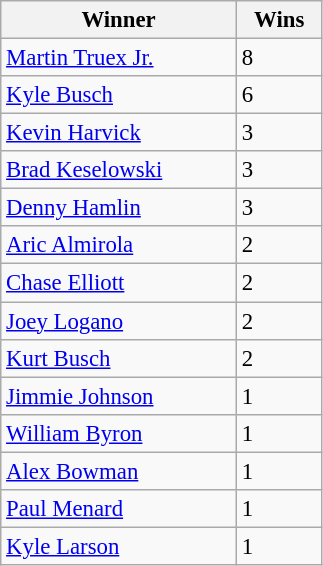<table class="wikitable" style="font-size:95%">
<tr>
<th style="width:150px;">Winner</th>
<th style="width:50px;">Wins</th>
</tr>
<tr>
<td><a href='#'>Martin Truex Jr.</a></td>
<td>8</td>
</tr>
<tr>
<td><a href='#'>Kyle Busch</a></td>
<td>6</td>
</tr>
<tr>
<td><a href='#'>Kevin Harvick</a></td>
<td>3</td>
</tr>
<tr>
<td><a href='#'>Brad Keselowski</a></td>
<td>3</td>
</tr>
<tr>
<td><a href='#'>Denny Hamlin</a></td>
<td>3</td>
</tr>
<tr>
<td><a href='#'>Aric Almirola</a></td>
<td>2</td>
</tr>
<tr>
<td><a href='#'>Chase Elliott</a></td>
<td>2</td>
</tr>
<tr>
<td><a href='#'>Joey Logano</a></td>
<td>2</td>
</tr>
<tr>
<td><a href='#'>Kurt Busch</a></td>
<td>2</td>
</tr>
<tr>
<td><a href='#'>Jimmie Johnson</a></td>
<td>1</td>
</tr>
<tr>
<td><a href='#'>William Byron</a></td>
<td>1</td>
</tr>
<tr>
<td><a href='#'>Alex Bowman</a></td>
<td>1</td>
</tr>
<tr>
<td><a href='#'>Paul Menard</a></td>
<td>1</td>
</tr>
<tr>
<td><a href='#'>Kyle Larson</a></td>
<td>1</td>
</tr>
</table>
